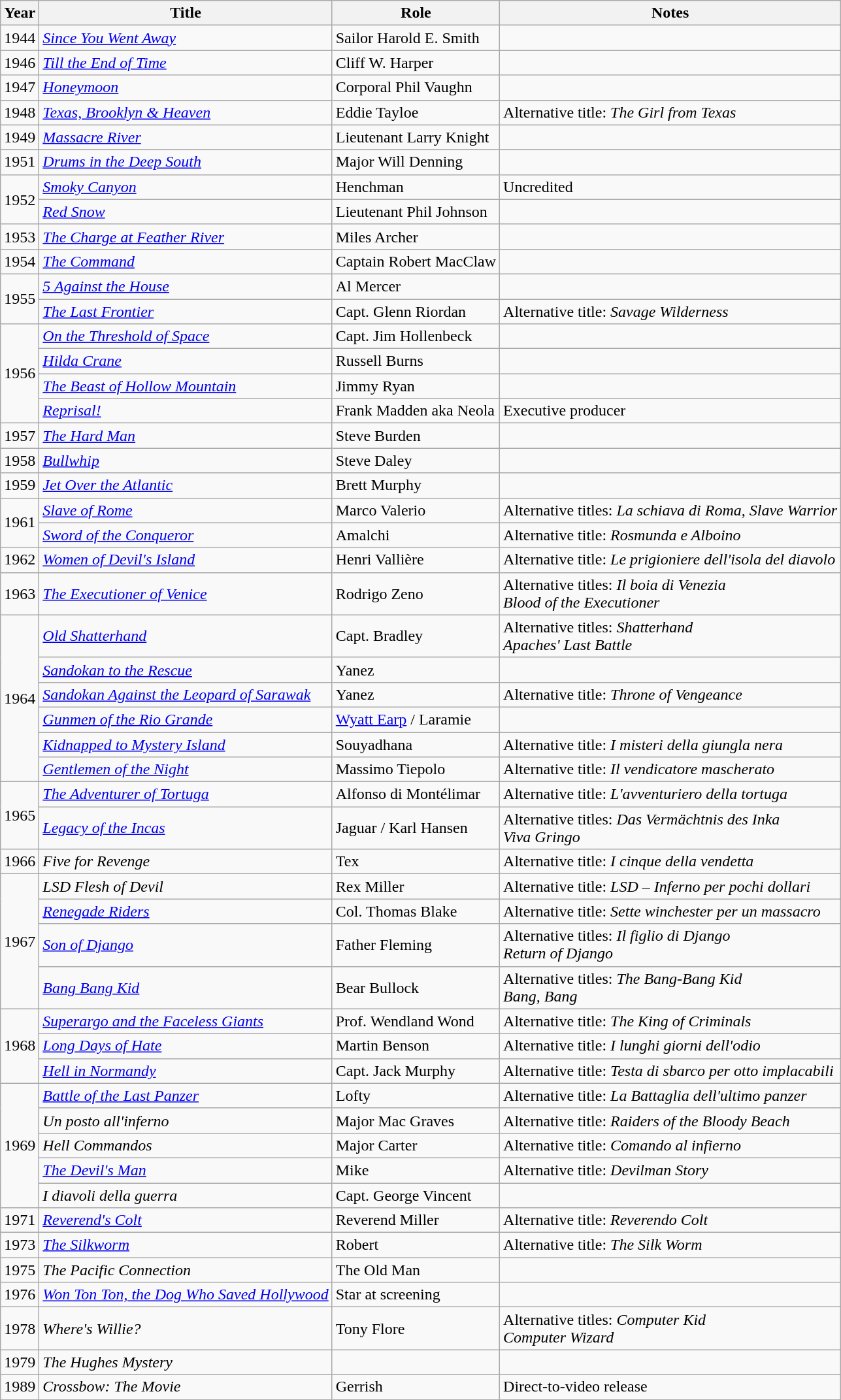<table class="wikitable sortable">
<tr>
<th>Year</th>
<th>Title</th>
<th>Role</th>
<th class="unsortable">Notes</th>
</tr>
<tr>
<td>1944</td>
<td><em><a href='#'>Since You Went Away</a></em></td>
<td>Sailor Harold E. Smith</td>
<td></td>
</tr>
<tr>
<td>1946</td>
<td><em><a href='#'>Till the End of Time</a></em></td>
<td>Cliff W. Harper</td>
<td></td>
</tr>
<tr>
<td>1947</td>
<td><em><a href='#'>Honeymoon</a></em></td>
<td>Corporal Phil Vaughn</td>
<td></td>
</tr>
<tr>
<td>1948</td>
<td><em><a href='#'>Texas, Brooklyn & Heaven</a></em></td>
<td>Eddie Tayloe</td>
<td>Alternative title: <em>The Girl from Texas</em></td>
</tr>
<tr>
<td>1949</td>
<td><em><a href='#'>Massacre River</a></em></td>
<td>Lieutenant Larry Knight</td>
<td></td>
</tr>
<tr>
<td>1951</td>
<td><em><a href='#'>Drums in the Deep South</a></em></td>
<td>Major Will Denning</td>
<td></td>
</tr>
<tr>
<td rowspan=2>1952</td>
<td><em><a href='#'>Smoky Canyon</a></em></td>
<td>Henchman</td>
<td>Uncredited</td>
</tr>
<tr>
<td><em><a href='#'>Red Snow</a></em></td>
<td>Lieutenant Phil Johnson</td>
<td></td>
</tr>
<tr>
<td>1953</td>
<td><em><a href='#'>The Charge at Feather River</a></em></td>
<td>Miles Archer</td>
<td></td>
</tr>
<tr>
<td>1954</td>
<td><em><a href='#'>The Command</a></em></td>
<td>Captain Robert MacClaw</td>
<td></td>
</tr>
<tr>
<td rowspan=2>1955</td>
<td><em><a href='#'>5 Against the House</a></em></td>
<td>Al Mercer</td>
<td></td>
</tr>
<tr>
<td><em><a href='#'>The Last Frontier</a></em></td>
<td>Capt. Glenn Riordan</td>
<td>Alternative title: <em>Savage Wilderness</em></td>
</tr>
<tr>
<td rowspan=4>1956</td>
<td><em><a href='#'>On the Threshold of Space</a></em></td>
<td>Capt. Jim Hollenbeck</td>
<td></td>
</tr>
<tr>
<td><em><a href='#'>Hilda Crane</a></em></td>
<td>Russell Burns</td>
<td></td>
</tr>
<tr>
<td><em><a href='#'>The Beast of Hollow Mountain</a></em></td>
<td>Jimmy Ryan</td>
<td></td>
</tr>
<tr>
<td><em><a href='#'>Reprisal!</a></em></td>
<td>Frank Madden aka Neola</td>
<td>Executive producer</td>
</tr>
<tr>
<td>1957</td>
<td><em><a href='#'>The Hard Man</a></em></td>
<td>Steve Burden</td>
<td></td>
</tr>
<tr>
<td>1958</td>
<td><em><a href='#'>Bullwhip</a></em></td>
<td>Steve Daley</td>
<td></td>
</tr>
<tr>
<td>1959</td>
<td><em><a href='#'>Jet Over the Atlantic</a></em></td>
<td>Brett Murphy</td>
<td></td>
</tr>
<tr>
<td rowspan=2>1961</td>
<td><em><a href='#'>Slave of Rome</a></em></td>
<td>Marco Valerio</td>
<td>Alternative titles: <em>La schiava di Roma</em>, <em>Slave Warrior</em></td>
</tr>
<tr>
<td><em><a href='#'>Sword of the Conqueror</a></em></td>
<td>Amalchi</td>
<td>Alternative title: <em>Rosmunda e Alboino</em></td>
</tr>
<tr>
<td>1962</td>
<td><em><a href='#'>Women of Devil's Island</a></em></td>
<td>Henri Vallière</td>
<td>Alternative title: <em>Le prigioniere dell'isola del diavolo</em></td>
</tr>
<tr>
<td>1963</td>
<td><em><a href='#'>The Executioner of Venice</a></em></td>
<td>Rodrigo Zeno</td>
<td>Alternative titles: <em>Il boia di Venezia</em><br><em>Blood of the Executioner</em></td>
</tr>
<tr>
<td rowspan=6>1964</td>
<td><em><a href='#'>Old Shatterhand</a></em></td>
<td>Capt. Bradley</td>
<td>Alternative titles: <em>Shatterhand</em><br><em>Apaches' Last Battle</em></td>
</tr>
<tr>
<td><em><a href='#'>Sandokan to the Rescue</a></em></td>
<td>Yanez</td>
<td></td>
</tr>
<tr>
<td><em><a href='#'>Sandokan Against the Leopard of Sarawak</a></em></td>
<td>Yanez</td>
<td>Alternative title: <em>Throne of Vengeance</em></td>
</tr>
<tr>
<td><em><a href='#'>Gunmen of the Rio Grande</a></em></td>
<td><a href='#'>Wyatt Earp</a> / Laramie</td>
<td></td>
</tr>
<tr>
<td><em><a href='#'>Kidnapped to Mystery Island</a></em></td>
<td>Souyadhana</td>
<td>Alternative title: <em>I misteri della giungla nera</em></td>
</tr>
<tr>
<td><em><a href='#'>Gentlemen of the Night</a></em></td>
<td>Massimo Tiepolo</td>
<td>Alternative title: <em>Il vendicatore mascherato</em></td>
</tr>
<tr>
<td rowspan=2>1965</td>
<td><em><a href='#'>The Adventurer of Tortuga</a></em></td>
<td>Alfonso di Montélimar</td>
<td>Alternative title: <em>L'avventuriero della tortuga</em></td>
</tr>
<tr>
<td><em><a href='#'>Legacy of the Incas</a></em></td>
<td>Jaguar / Karl Hansen</td>
<td>Alternative titles: <em>Das Vermächtnis des Inka</em><br><em>Viva Gringo</em></td>
</tr>
<tr>
<td>1966</td>
<td><em>Five for Revenge</em></td>
<td>Tex</td>
<td>Alternative title: <em>I cinque della vendetta</em></td>
</tr>
<tr>
<td rowspan=4>1967</td>
<td><em>LSD Flesh of Devil</em></td>
<td>Rex Miller</td>
<td>Alternative title: <em>LSD – Inferno per pochi dollari</em></td>
</tr>
<tr>
<td><em><a href='#'>Renegade Riders</a></em></td>
<td>Col. Thomas Blake</td>
<td>Alternative title: <em>Sette winchester per un massacro</em></td>
</tr>
<tr>
<td><em><a href='#'>Son of Django</a></em></td>
<td>Father Fleming</td>
<td>Alternative titles: <em>Il figlio di Django</em><br><em>Return of Django</em></td>
</tr>
<tr>
<td><em><a href='#'>Bang Bang Kid</a></em></td>
<td>Bear Bullock</td>
<td>Alternative titles: <em>The Bang-Bang Kid</em><br><em>Bang, Bang</em></td>
</tr>
<tr>
<td rowspan=3>1968</td>
<td><em><a href='#'>Superargo and the Faceless Giants</a></em></td>
<td>Prof. Wendland Wond</td>
<td>Alternative title: <em>The King of Criminals</em></td>
</tr>
<tr>
<td><em><a href='#'>Long Days of Hate</a></em></td>
<td>Martin Benson</td>
<td>Alternative title: <em>I lunghi giorni dell'odio</em></td>
</tr>
<tr>
<td><em><a href='#'>Hell in Normandy</a></em></td>
<td>Capt. Jack Murphy</td>
<td>Alternative title: <em>Testa di sbarco per otto implacabili</em></td>
</tr>
<tr>
<td rowspan=5>1969</td>
<td><em><a href='#'>Battle of the Last Panzer</a></em></td>
<td>Lofty</td>
<td>Alternative title: <em>La Battaglia dell'ultimo panzer</em></td>
</tr>
<tr>
<td><em>Un posto all'inferno</em></td>
<td>Major Mac Graves</td>
<td>Alternative title: <em>Raiders of the Bloody Beach</em></td>
</tr>
<tr>
<td><em>Hell Commandos</em></td>
<td>Major Carter</td>
<td>Alternative title: <em>Comando al infierno</em></td>
</tr>
<tr>
<td><em><a href='#'>The Devil's Man</a></em></td>
<td>Mike</td>
<td>Alternative title: <em>Devilman Story</em></td>
</tr>
<tr>
<td><em>I diavoli della guerra</em></td>
<td>Capt. George Vincent</td>
<td></td>
</tr>
<tr>
<td>1971</td>
<td><em><a href='#'>Reverend's Colt</a></em></td>
<td>Reverend Miller</td>
<td>Alternative title: <em>Reverendo Colt</em></td>
</tr>
<tr>
<td>1973</td>
<td><em><a href='#'>The Silkworm</a></em></td>
<td>Robert</td>
<td>Alternative title: <em>The Silk Worm</em></td>
</tr>
<tr>
<td>1975</td>
<td><em>The Pacific Connection</em></td>
<td>The Old Man</td>
<td></td>
</tr>
<tr>
<td>1976</td>
<td><em><a href='#'>Won Ton Ton, the Dog Who Saved Hollywood</a></em></td>
<td>Star at screening</td>
<td></td>
</tr>
<tr>
<td>1978</td>
<td><em>Where's Willie?</em></td>
<td>Tony Flore</td>
<td>Alternative titles: <em>Computer Kid</em><br><em>Computer Wizard</em></td>
</tr>
<tr>
<td>1979</td>
<td><em>The Hughes Mystery</em></td>
<td></td>
<td></td>
</tr>
<tr>
<td>1989</td>
<td><em>Crossbow: The Movie</em></td>
<td>Gerrish</td>
<td>Direct-to-video release</td>
</tr>
</table>
